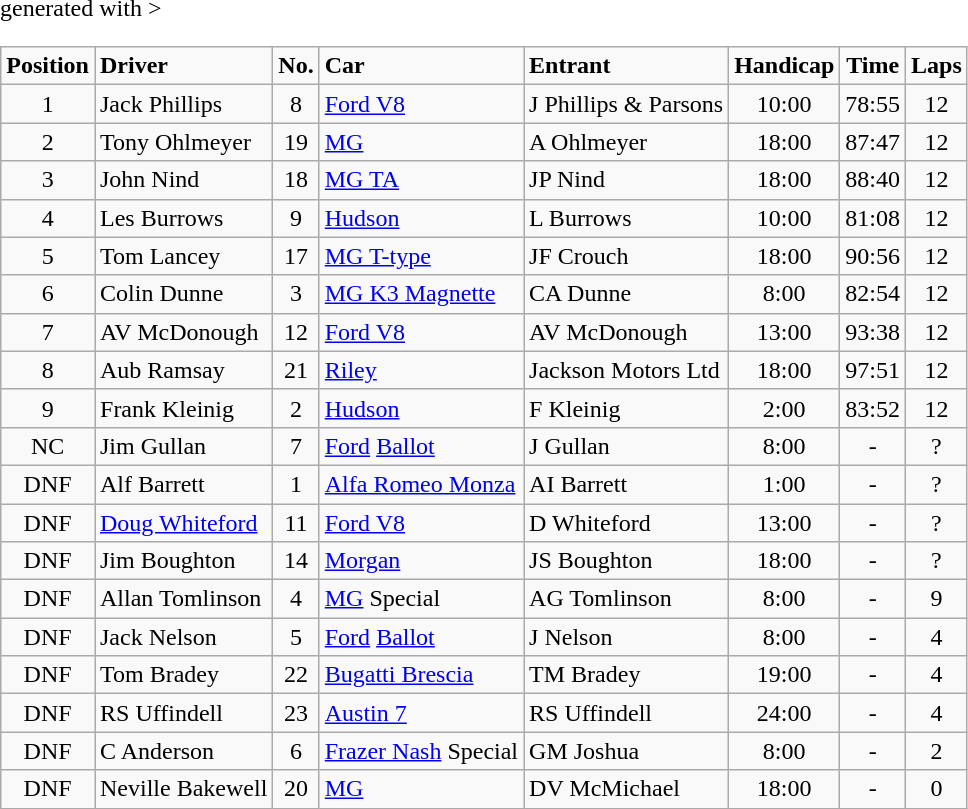<table class="wikitable" <hiddentext>generated with >
<tr style="font-weight:bold">
<td widheight="14" align="center">Position</td>
<td>Driver</td>
<td align="center">No.</td>
<td>Car</td>
<td>Entrant</td>
<td align="center">Handicap</td>
<td align="center">Time</td>
<td align="center">Laps</td>
</tr>
<tr>
<td height="14" align="center">1</td>
<td>Jack Phillips</td>
<td align="center">8</td>
<td><a href='#'>Ford V8</a></td>
<td>J Phillips & Parsons</td>
<td align="center">10:00</td>
<td align="center">78:55</td>
<td align="center">12</td>
</tr>
<tr>
<td height="14" align="center">2</td>
<td>Tony Ohlmeyer</td>
<td align="center">19</td>
<td><a href='#'>MG</a></td>
<td>A Ohlmeyer</td>
<td align="center">18:00</td>
<td align="center">87:47</td>
<td align="center">12</td>
</tr>
<tr>
<td height="14" align="center">3</td>
<td>John Nind</td>
<td align="center">18</td>
<td><a href='#'>MG TA</a></td>
<td>JP Nind</td>
<td align="center">18:00</td>
<td align="center">88:40</td>
<td align="center">12</td>
</tr>
<tr>
<td height="14" align="center">4</td>
<td>Les Burrows</td>
<td align="center">9</td>
<td><a href='#'>Hudson</a></td>
<td>L Burrows</td>
<td align="center">10:00</td>
<td align="center">81:08</td>
<td align="center">12</td>
</tr>
<tr>
<td height="14" align="center">5</td>
<td>Tom Lancey</td>
<td align="center">17</td>
<td><a href='#'>MG T-type</a></td>
<td>JF Crouch</td>
<td align="center">18:00</td>
<td align="center">90:56</td>
<td align="center">12</td>
</tr>
<tr>
<td height="14" align="center">6</td>
<td>Colin Dunne</td>
<td align="center">3</td>
<td><a href='#'>MG K3 Magnette</a></td>
<td>CA Dunne</td>
<td align="center">8:00</td>
<td align="center">82:54</td>
<td align="center">12</td>
</tr>
<tr>
<td height="14" align="center">7</td>
<td>AV McDonough</td>
<td align="center">12</td>
<td><a href='#'>Ford V8</a></td>
<td>AV McDonough</td>
<td align="center">13:00</td>
<td align="center">93:38</td>
<td align="center">12</td>
</tr>
<tr>
<td height="14" align="center">8</td>
<td>Aub Ramsay</td>
<td align="center">21</td>
<td><a href='#'>Riley</a></td>
<td>Jackson Motors Ltd</td>
<td align="center">18:00</td>
<td align="center">97:51</td>
<td align="center">12</td>
</tr>
<tr>
<td height="14" align="center">9</td>
<td>Frank Kleinig</td>
<td align="center">2</td>
<td><a href='#'>Hudson</a></td>
<td>F Kleinig</td>
<td align="center">2:00</td>
<td align="center">83:52</td>
<td align="center">12</td>
</tr>
<tr>
<td height="14" align="center">NC</td>
<td>Jim Gullan</td>
<td align="center">7</td>
<td><a href='#'>Ford</a> <a href='#'>Ballot</a></td>
<td>J Gullan</td>
<td align="center">8:00</td>
<td align="center">-</td>
<td align="center">?</td>
</tr>
<tr>
<td height="14" align="center">DNF</td>
<td>Alf Barrett</td>
<td align="center">1</td>
<td><a href='#'>Alfa Romeo Monza</a></td>
<td>AI Barrett</td>
<td align="center">1:00</td>
<td align="center">-</td>
<td align="center">?</td>
</tr>
<tr>
<td height="14" align="center">DNF</td>
<td><a href='#'>Doug Whiteford</a></td>
<td align="center">11</td>
<td><a href='#'>Ford V8</a></td>
<td>D Whiteford</td>
<td align="center">13:00</td>
<td align="center">-</td>
<td align="center">?</td>
</tr>
<tr>
<td height="14" align="center">DNF</td>
<td>Jim Boughton</td>
<td align="center">14</td>
<td><a href='#'>Morgan</a></td>
<td>JS Boughton</td>
<td align="center">18:00</td>
<td align="center">-</td>
<td align="center">?</td>
</tr>
<tr>
<td height="14" align="center">DNF</td>
<td>Allan Tomlinson</td>
<td align="center">4</td>
<td><a href='#'>MG</a> Special</td>
<td>AG Tomlinson</td>
<td align="center">8:00</td>
<td align="center">-</td>
<td align="center">9</td>
</tr>
<tr>
<td height="14" align="center">DNF</td>
<td>Jack Nelson</td>
<td align="center">5</td>
<td><a href='#'>Ford</a> <a href='#'>Ballot</a></td>
<td>J Nelson</td>
<td align="center">8:00</td>
<td align="center">-</td>
<td align="center">4</td>
</tr>
<tr>
<td height="14" align="center">DNF</td>
<td>Tom Bradey</td>
<td align="center">22</td>
<td><a href='#'>Bugatti Brescia</a></td>
<td>TM Bradey</td>
<td align="center">19:00</td>
<td align="center">-</td>
<td align="center">4</td>
</tr>
<tr>
<td height="14" align="center">DNF</td>
<td>RS Uffindell</td>
<td align="center">23</td>
<td><a href='#'>Austin 7</a></td>
<td>RS Uffindell</td>
<td align="center">24:00</td>
<td align="center">-</td>
<td align="center">4</td>
</tr>
<tr>
<td height="14" align="center">DNF</td>
<td>C Anderson</td>
<td align="center">6</td>
<td><a href='#'>Frazer Nash</a> Special</td>
<td>GM Joshua</td>
<td align="center">8:00</td>
<td align="center">-</td>
<td align="center">2</td>
</tr>
<tr>
<td height="14" align="center">DNF</td>
<td>Neville Bakewell</td>
<td align="center">20</td>
<td><a href='#'>MG</a></td>
<td>DV McMichael</td>
<td align="center">18:00</td>
<td align="center">-</td>
<td align="center">0</td>
</tr>
</table>
